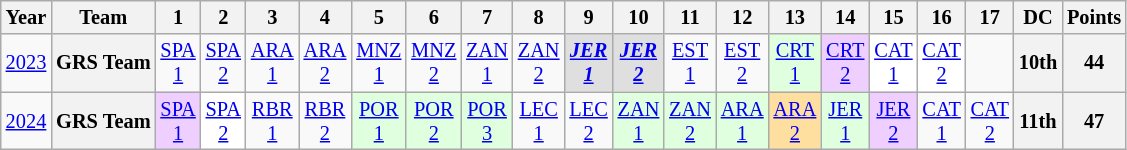<table class="wikitable" style="text-align:center; font-size:85%;">
<tr>
<th>Year</th>
<th>Team</th>
<th>1</th>
<th>2</th>
<th>3</th>
<th>4</th>
<th>5</th>
<th>6</th>
<th>7</th>
<th>8</th>
<th>9</th>
<th>10</th>
<th>11</th>
<th>12</th>
<th>13</th>
<th>14</th>
<th>15</th>
<th>16</th>
<th>17</th>
<th>DC</th>
<th>Points</th>
</tr>
<tr>
<td><a href='#'>2023</a></td>
<th nowrap>GRS Team</th>
<td><a href='#'>SPA<br>1</a></td>
<td><a href='#'>SPA<br>2</a></td>
<td><a href='#'>ARA<br>1</a></td>
<td><a href='#'>ARA<br>2</a></td>
<td><a href='#'>MNZ<br>1</a></td>
<td><a href='#'>MNZ<br>2</a></td>
<td><a href='#'>ZAN<br>1</a></td>
<td><a href='#'>ZAN<br>2</a></td>
<td style="background:#DFDFDF;"><strong><em><a href='#'>JER<br>1</a></em></strong><br></td>
<td style="background:#DFDFDF;"><strong><em><a href='#'>JER<br>2</a></em></strong><br></td>
<td><a href='#'>EST<br>1</a></td>
<td><a href='#'>EST<br>2</a></td>
<td style="background:#DFFFDF;"><a href='#'>CRT<br>1</a><br></td>
<td style="background:#EFCFFF;"><a href='#'>CRT<br>2</a><br></td>
<td style="background:#FFFFFF;"><a href='#'>CAT<br>1</a><br></td>
<td style="background:#FFFFFF;"><a href='#'>CAT<br>2</a><br></td>
<td></td>
<th>10th</th>
<th>44</th>
</tr>
<tr>
<td><a href='#'>2024</a></td>
<th nowrap>GRS Team</th>
<td style="background:#EFCFFF;"><a href='#'>SPA<br>1</a><br></td>
<td style="background:#FFFFFF;"><a href='#'>SPA<br>2</a><br></td>
<td><a href='#'>RBR<br>1</a></td>
<td><a href='#'>RBR<br>2</a></td>
<td style="background:#DFFFDF;"><a href='#'>POR<br>1</a><br></td>
<td style="background:#DFFFDF;"><a href='#'>POR<br>2</a><br></td>
<td style="background:#DFFFDF;"><a href='#'>POR<br>3</a><br></td>
<td><a href='#'>LEC<br>1</a></td>
<td><a href='#'>LEC<br>2</a></td>
<td style="background:#DFFFDF;"><a href='#'>ZAN<br>1</a><br></td>
<td style="background:#DFFFDF;"><a href='#'>ZAN<br>2</a><br></td>
<td style="background:#DFFFDF;"><a href='#'>ARA<br>1</a><br></td>
<td style="background:#FFDF9F;"><a href='#'>ARA<br>2</a><br></td>
<td style="background:#DFFFDF;"><a href='#'>JER<br>1</a><br></td>
<td style="background:#EFCFFF;"><a href='#'>JER<br>2</a><br></td>
<td><a href='#'>CAT<br>1</a></td>
<td><a href='#'>CAT<br>2</a></td>
<th>11th</th>
<th>47</th>
</tr>
</table>
